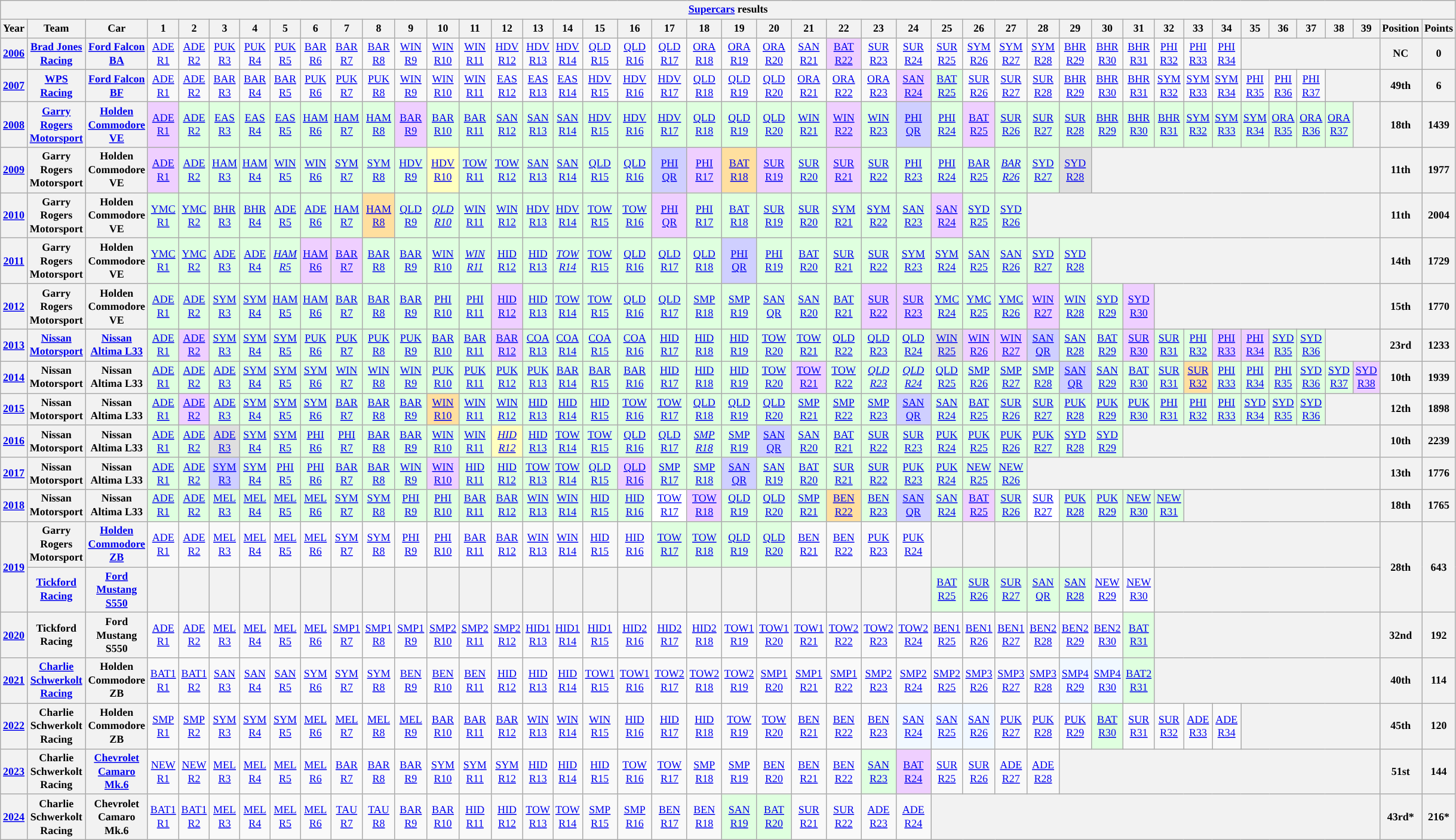<table class="wikitable" style="text-align:center; font-size:75%">
<tr>
<th colspan=45><a href='#'>Supercars</a> results</th>
</tr>
<tr>
<th>Year</th>
<th>Team</th>
<th>Car</th>
<th>1</th>
<th>2</th>
<th>3</th>
<th>4</th>
<th>5</th>
<th>6</th>
<th>7</th>
<th>8</th>
<th>9</th>
<th>10</th>
<th>11</th>
<th>12</th>
<th>13</th>
<th>14</th>
<th>15</th>
<th>16</th>
<th>17</th>
<th>18</th>
<th>19</th>
<th>20</th>
<th>21</th>
<th>22</th>
<th>23</th>
<th>24</th>
<th>25</th>
<th>26</th>
<th>27</th>
<th>28</th>
<th>29</th>
<th>30</th>
<th>31</th>
<th>32</th>
<th>33</th>
<th>34</th>
<th>35</th>
<th>36</th>
<th>37</th>
<th>38</th>
<th>39</th>
<th>Position</th>
<th>Points</th>
</tr>
<tr>
<th><a href='#'>2006</a></th>
<th><a href='#'>Brad Jones Racing</a></th>
<th><a href='#'>Ford Falcon BA</a></th>
<td><a href='#'>ADE<br>R1</a></td>
<td><a href='#'>ADE<br>R2</a></td>
<td><a href='#'>PUK<br>R3</a></td>
<td><a href='#'>PUK<br>R4</a></td>
<td><a href='#'>PUK<br>R5</a></td>
<td><a href='#'>BAR<br>R6</a></td>
<td><a href='#'>BAR<br>R7</a></td>
<td><a href='#'>BAR<br>R8</a></td>
<td><a href='#'>WIN<br>R9</a></td>
<td><a href='#'>WIN<br>R10</a></td>
<td><a href='#'>WIN<br>R11</a></td>
<td><a href='#'>HDV<br>R12</a></td>
<td><a href='#'>HDV<br>R13</a></td>
<td><a href='#'>HDV<br>R14</a></td>
<td><a href='#'>QLD<br>R15</a></td>
<td><a href='#'>QLD<br>R16</a></td>
<td><a href='#'>QLD<br>R17</a></td>
<td><a href='#'>ORA<br>R18</a></td>
<td><a href='#'>ORA<br>R19</a></td>
<td><a href='#'>ORA<br>R20</a></td>
<td><a href='#'>SAN<br>R21</a></td>
<td style=background:#efcfff><a href='#'>BAT<br>R22</a><br></td>
<td><a href='#'>SUR<br>R23</a></td>
<td><a href='#'>SUR<br>R24</a></td>
<td><a href='#'>SUR<br>R25</a></td>
<td><a href='#'>SYM<br>R26</a></td>
<td><a href='#'>SYM<br>R27</a></td>
<td><a href='#'>SYM<br>R28</a></td>
<td><a href='#'>BHR<br>R29</a></td>
<td><a href='#'>BHR<br>R30</a></td>
<td><a href='#'>BHR<br>R31</a></td>
<td><a href='#'>PHI<br>R32</a></td>
<td><a href='#'>PHI<br>R33</a></td>
<td><a href='#'>PHI<br>R34</a></td>
<th colspan=5></th>
<th>NC</th>
<th>0</th>
</tr>
<tr>
<th><a href='#'>2007</a></th>
<th><a href='#'>WPS Racing</a></th>
<th><a href='#'>Ford Falcon BF</a></th>
<td><a href='#'>ADE<br>R1</a></td>
<td><a href='#'>ADE<br>R2</a></td>
<td><a href='#'>BAR<br>R3</a></td>
<td><a href='#'>BAR<br>R4</a></td>
<td><a href='#'>BAR<br>R5</a></td>
<td><a href='#'>PUK<br>R6</a></td>
<td><a href='#'>PUK<br>R7</a></td>
<td><a href='#'>PUK<br>R8</a></td>
<td><a href='#'>WIN<br>R9</a></td>
<td><a href='#'>WIN<br>R10</a></td>
<td><a href='#'>WIN<br>R11</a></td>
<td><a href='#'>EAS<br>R12</a></td>
<td><a href='#'>EAS<br>R13</a></td>
<td><a href='#'>EAS<br>R14</a></td>
<td><a href='#'>HDV<br>R15</a></td>
<td><a href='#'>HDV<br>R16</a></td>
<td><a href='#'>HDV<br>R17</a></td>
<td><a href='#'>QLD<br>R18</a></td>
<td><a href='#'>QLD<br>R19</a></td>
<td><a href='#'>QLD<br>R20</a></td>
<td><a href='#'>ORA<br>R21</a></td>
<td><a href='#'>ORA<br>R22</a></td>
<td><a href='#'>ORA<br>R23</a></td>
<td style=background:#efcfff><a href='#'>SAN<br>R24</a><br></td>
<td style=background:#dfffdf><a href='#'>BAT<br>R25</a><br></td>
<td><a href='#'>SUR<br>R26</a></td>
<td><a href='#'>SUR<br>R27</a></td>
<td><a href='#'>SUR<br>R28</a></td>
<td><a href='#'>BHR<br>R29</a></td>
<td><a href='#'>BHR<br>R30</a></td>
<td><a href='#'>BHR<br>R31</a></td>
<td><a href='#'>SYM<br>R32</a></td>
<td><a href='#'>SYM<br>R33</a></td>
<td><a href='#'>SYM<br>R34</a></td>
<td><a href='#'>PHI<br>R35</a></td>
<td><a href='#'>PHI<br>R36</a></td>
<td><a href='#'>PHI<br>R37</a></td>
<th colspan=2></th>
<th>49th</th>
<th>6</th>
</tr>
<tr>
<th><a href='#'>2008</a></th>
<th><a href='#'>Garry Rogers Motorsport</a></th>
<th><a href='#'>Holden Commodore VE</a></th>
<td style=background:#efcfff><a href='#'>ADE<br>R1</a><br></td>
<td style=background:#dfffdf><a href='#'>ADE<br>R2</a><br></td>
<td style=background:#dfffdf><a href='#'>EAS<br>R3</a><br></td>
<td style=background:#dfffdf><a href='#'>EAS<br>R4</a><br></td>
<td style=background:#dfffdf><a href='#'>EAS<br>R5</a><br></td>
<td style=background:#dfffdf><a href='#'>HAM<br>R6</a><br></td>
<td style=background:#dfffdf><a href='#'>HAM<br>R7</a><br></td>
<td style=background:#dfffdf><a href='#'>HAM<br>R8</a><br></td>
<td style=background:#efcfff><a href='#'>BAR<br>R9</a><br></td>
<td style=background:#dfffdf><a href='#'>BAR<br>R10</a><br></td>
<td style=background:#dfffdf><a href='#'>BAR<br>R11</a><br></td>
<td style=background:#dfffdf><a href='#'>SAN<br>R12</a><br></td>
<td style=background:#dfffdf><a href='#'>SAN<br>R13</a><br></td>
<td style=background:#dfffdf><a href='#'>SAN<br>R14</a><br></td>
<td style=background:#dfffdf><a href='#'>HDV<br>R15</a><br></td>
<td style=background:#dfffdf><a href='#'>HDV<br>R16</a><br></td>
<td style=background:#dfffdf><a href='#'>HDV<br>R17</a><br></td>
<td style=background:#dfffdf><a href='#'>QLD<br>R18</a><br></td>
<td style=background:#dfffdf><a href='#'>QLD<br>R19</a><br></td>
<td style=background:#dfffdf><a href='#'>QLD<br>R20</a><br></td>
<td style=background:#dfffdf><a href='#'>WIN<br>R21</a><br></td>
<td style=background:#efcfff><a href='#'>WIN<br>R22</a><br></td>
<td style=background:#dfffdf><a href='#'>WIN<br>R23</a><br></td>
<td style=background:#cfcfff><a href='#'>PHI<br>QR</a><br></td>
<td style=background:#dfffdf><a href='#'>PHI<br>R24</a><br></td>
<td style=background:#efcfff><a href='#'>BAT<br>R25</a><br></td>
<td style=background:#dfffdf><a href='#'>SUR<br>R26</a><br></td>
<td style=background:#dfffdf><a href='#'>SUR<br>R27</a><br></td>
<td style=background:#dfffdf><a href='#'>SUR<br>R28</a><br></td>
<td style=background:#dfffdf><a href='#'>BHR<br>R29</a><br></td>
<td style=background:#dfffdf><a href='#'>BHR<br>R30</a><br></td>
<td style=background:#dfffdf><a href='#'>BHR<br>R31</a><br></td>
<td style=background:#dfffdf><a href='#'>SYM<br>R32</a><br></td>
<td style=background:#dfffdf><a href='#'>SYM<br>R33</a><br></td>
<td style=background:#dfffdf><a href='#'>SYM<br>R34</a><br></td>
<td style=background:#dfffdf><a href='#'>ORA<br>R35</a><br></td>
<td style=background:#dfffdf><a href='#'>ORA<br>R36</a><br></td>
<td style=background:#dfffdf><a href='#'>ORA<br>R37</a><br></td>
<th></th>
<th>18th</th>
<th>1439</th>
</tr>
<tr>
<th><a href='#'>2009</a></th>
<th>Garry Rogers Motorsport</th>
<th>Holden Commodore VE</th>
<td style=background:#efcfff><a href='#'>ADE<br>R1</a><br></td>
<td style=background:#dfffdf><a href='#'>ADE<br>R2</a><br></td>
<td style=background:#dfffdf><a href='#'>HAM<br>R3</a><br></td>
<td style=background:#dfffdf><a href='#'>HAM<br>R4</a><br></td>
<td style=background:#dfffdf><a href='#'>WIN<br>R5</a><br></td>
<td style=background:#dfffdf><a href='#'>WIN<br>R6</a><br></td>
<td style=background:#dfffdf><a href='#'>SYM<br>R7</a><br></td>
<td style=background:#dfffdf><a href='#'>SYM<br>R8</a><br></td>
<td style=background:#dfffdf><a href='#'>HDV<br>R9</a><br></td>
<td style=background:#ffffbf><a href='#'>HDV<br>R10</a><br></td>
<td style=background:#dfffdf><a href='#'>TOW<br>R11</a><br></td>
<td style=background:#dfffdf><a href='#'>TOW<br>R12</a><br></td>
<td style=background:#dfffdf><a href='#'>SAN<br>R13</a><br></td>
<td style=background:#dfffdf><a href='#'>SAN<br>R14</a><br></td>
<td style=background:#dfffdf><a href='#'>QLD<br>R15</a><br></td>
<td style=background:#dfffdf><a href='#'>QLD<br>R16</a><br></td>
<td style=background:#cfcfff><a href='#'>PHI<br>QR</a><br></td>
<td style=background:#efcfff><a href='#'>PHI<br>R17</a><br></td>
<td style=background:#ffdf9f><a href='#'>BAT<br>R18</a><br></td>
<td style=background:#efcfff><a href='#'>SUR<br>R19</a><br></td>
<td style=background:#dfffdf><a href='#'>SUR<br>R20</a><br></td>
<td style=background:#efcfff><a href='#'>SUR<br>R21</a><br></td>
<td style=background:#dfffdf><a href='#'>SUR<br>R22</a><br></td>
<td style=background:#dfffdf><a href='#'>PHI<br>R23</a><br></td>
<td style=background:#dfffdf><a href='#'>PHI<br>R24</a><br></td>
<td style=background:#dfffdf><a href='#'>BAR<br>R25</a><br></td>
<td style=background:#dfffdf><em><a href='#'>BAR<br>R26</a><br></em></td>
<td style=background:#dfffdf><a href='#'>SYD<br>R27</a><br></td>
<td style=background:#dfdfdf><a href='#'>SYD<br>R28</a><br></td>
<th colspan=10></th>
<th>11th</th>
<th>1977</th>
</tr>
<tr>
<th><a href='#'>2010</a></th>
<th>Garry Rogers Motorsport</th>
<th>Holden Commodore VE</th>
<td style=background:#dfffdf><a href='#'>YMC<br>R1</a><br></td>
<td style=background:#dfffdf><a href='#'>YMC<br>R2</a><br></td>
<td style=background:#dfffdf><a href='#'>BHR<br>R3</a><br></td>
<td style=background:#dfffdf><a href='#'>BHR<br>R4</a><br></td>
<td style=background:#dfffdf><a href='#'>ADE<br>R5</a><br></td>
<td style=background:#dfffdf><a href='#'>ADE<br>R6</a><br></td>
<td style=background:#dfffdf><a href='#'>HAM<br>R7</a><br></td>
<td style=background:#ffdf9f><a href='#'>HAM<br>R8</a><br></td>
<td style=background:#dfffdf><a href='#'>QLD<br>R9</a><br></td>
<td style=background:#dfffdf><em><a href='#'>QLD<br>R10</a><br></em></td>
<td style=background:#dfffdf><a href='#'>WIN<br>R11</a><br></td>
<td style=background:#dfffdf><a href='#'>WIN<br>R12</a><br></td>
<td style=background:#dfffdf><a href='#'>HDV<br>R13</a><br></td>
<td style=background:#dfffdf><a href='#'>HDV<br>R14</a><br></td>
<td style=background:#dfffdf><a href='#'>TOW<br>R15</a><br></td>
<td style=background:#dfffdf><a href='#'>TOW<br>R16</a><br></td>
<td style=background:#efcfff><a href='#'>PHI<br>QR</a><br></td>
<td style=background:#dfffdf><a href='#'>PHI<br>R17</a><br></td>
<td style=background:#dfffdf><a href='#'>BAT<br>R18</a><br></td>
<td style=background:#dfffdf><a href='#'>SUR<br>R19</a><br></td>
<td style=background:#dfffdf><a href='#'>SUR<br>R20</a><br></td>
<td style=background:#dfffdf><a href='#'>SYM<br>R21</a><br></td>
<td style=background:#dfffdf><a href='#'>SYM<br>R22</a><br></td>
<td style=background:#dfffdf><a href='#'>SAN<br>R23</a><br></td>
<td style=background:#efcfff><a href='#'>SAN<br>R24</a><br></td>
<td style=background:#dfffdf><a href='#'>SYD<br>R25</a><br></td>
<td style=background:#dfffdf><a href='#'>SYD<br>R26</a><br></td>
<th colspan=12></th>
<th>11th</th>
<th>2004</th>
</tr>
<tr>
<th><a href='#'>2011</a></th>
<th>Garry Rogers Motorsport</th>
<th>Holden Commodore VE</th>
<td style=background:#dfffdf><a href='#'>YMC<br>R1</a><br></td>
<td style=background:#dfffdf><a href='#'>YMC<br>R2</a><br></td>
<td style=background:#dfffdf><a href='#'>ADE<br>R3</a><br></td>
<td style=background:#dfffdf><a href='#'>ADE<br>R4</a><br></td>
<td style=background:#dfffdf><em><a href='#'>HAM<br>R5</a><br></em></td>
<td style=background:#efcfff><a href='#'>HAM<br>R6</a><br></td>
<td style=background:#efcfff><a href='#'>BAR<br>R7</a><br></td>
<td style=background:#dfffdf><a href='#'>BAR<br>R8</a><br></td>
<td style=background:#dfffdf><a href='#'>BAR<br>R9</a><br></td>
<td style=background:#dfffdf><a href='#'>WIN<br>R10</a><br></td>
<td style=background:#dfffdf><em><a href='#'>WIN<br>R11</a><br></em></td>
<td style=background:#dfffdf><a href='#'>HID<br>R12</a><br></td>
<td style=background:#dfffdf><a href='#'>HID<br>R13</a><br></td>
<td style=background:#dfffdf><em><a href='#'>TOW<br>R14</a><br></em></td>
<td style=background:#dfffdf><a href='#'>TOW<br>R15</a><br></td>
<td style=background:#dfffdf><a href='#'>QLD<br>R16</a><br></td>
<td style=background:#dfffdf><a href='#'>QLD<br>R17</a><br></td>
<td style=background:#dfffdf><a href='#'>QLD<br>R18</a><br></td>
<td style=background:#cfcfff><a href='#'>PHI<br>QR</a><br></td>
<td style=background:#dfffdf><a href='#'>PHI<br>R19</a><br></td>
<td style=background:#dfffdf><a href='#'>BAT<br>R20</a><br></td>
<td style=background:#dfffdf><a href='#'>SUR<br>R21</a><br></td>
<td style=background:#dfffdf><a href='#'>SUR<br>R22</a><br></td>
<td style=background:#dfffdf><a href='#'>SYM<br>R23</a><br></td>
<td style=background:#dfffdf><a href='#'>SYM<br>R24</a><br></td>
<td style=background:#dfffdf><a href='#'>SAN<br>R25</a><br></td>
<td style=background:#dfffdf><a href='#'>SAN<br>R26</a><br></td>
<td style=background:#dfffdf><a href='#'>SYD<br>R27</a><br></td>
<td style=background:#dfffdf><a href='#'>SYD<br>R28</a><br></td>
<th colspan=10></th>
<th>14th</th>
<th>1729</th>
</tr>
<tr>
<th><a href='#'>2012</a></th>
<th>Garry Rogers Motorsport</th>
<th>Holden Commodore VE</th>
<td style=background:#dfffdf><a href='#'>ADE<br>R1</a><br></td>
<td style=background:#dfffdf><a href='#'>ADE<br>R2</a><br></td>
<td style=background:#dfffdf><a href='#'>SYM<br>R3</a><br></td>
<td style=background:#dfffdf><a href='#'>SYM<br>R4</a><br></td>
<td style=background:#dfffdf><a href='#'>HAM<br>R5</a><br></td>
<td style=background:#dfffdf><a href='#'>HAM<br>R6</a><br></td>
<td style=background:#dfffdf><a href='#'>BAR<br>R7</a><br></td>
<td style=background:#dfffdf><a href='#'>BAR<br>R8</a><br></td>
<td style=background:#dfffdf><a href='#'>BAR<br>R9</a><br></td>
<td style=background:#dfffdf><a href='#'>PHI<br>R10</a><br></td>
<td style=background:#dfffdf><a href='#'>PHI<br>R11</a><br></td>
<td style=background:#efcfff><a href='#'>HID<br>R12</a><br></td>
<td style=background:#dfffdf><a href='#'>HID<br>R13</a><br></td>
<td style=background:#dfffdf><a href='#'>TOW<br>R14</a><br></td>
<td style=background:#dfffdf><a href='#'>TOW<br>R15</a><br></td>
<td style=background:#dfffdf><a href='#'>QLD<br>R16</a><br></td>
<td style=background:#dfffdf><a href='#'>QLD<br>R17</a><br></td>
<td style=background:#dfffdf><a href='#'>SMP<br>R18</a><br></td>
<td style=background:#dfffdf><a href='#'>SMP<br>R19</a><br></td>
<td style=background:#dfffdf><a href='#'>SAN<br>QR</a><br></td>
<td style=background:#dfffdf><a href='#'>SAN<br>R20</a><br></td>
<td style=background:#dfffdf><a href='#'>BAT<br>R21</a><br></td>
<td style=background:#efcfff><a href='#'>SUR<br>R22</a><br></td>
<td style=background:#efcfff><a href='#'>SUR<br>R23</a><br></td>
<td style=background:#dfffdf><a href='#'>YMC<br>R24</a><br></td>
<td style=background:#dfffdf><a href='#'>YMC<br>R25</a><br></td>
<td style=background:#dfffdf><a href='#'>YMC<br>R26</a><br></td>
<td style=background:#efcfff><a href='#'>WIN<br>R27</a><br></td>
<td style=background:#dfffdf><a href='#'>WIN<br>R28</a><br></td>
<td style=background:#dfffdf><a href='#'>SYD<br>R29</a><br></td>
<td style=background:#efcfff><a href='#'>SYD<br>R30</a><br></td>
<th colspan=8></th>
<th>15th</th>
<th>1770</th>
</tr>
<tr>
<th><a href='#'>2013</a></th>
<th><a href='#'>Nissan Motorsport</a></th>
<th><a href='#'>Nissan Altima L33</a></th>
<td style=background:#dfffdf><a href='#'>ADE<br>R1</a><br></td>
<td style=background:#efcfff><a href='#'>ADE<br>R2</a><br></td>
<td style=background:#dfffdf><a href='#'>SYM<br>R3</a><br></td>
<td style=background:#dfffdf><a href='#'>SYM<br>R4</a><br></td>
<td style=background:#dfffdf><a href='#'>SYM<br>R5</a><br></td>
<td style=background:#dfffdf><a href='#'>PUK<br>R6</a><br></td>
<td style=background:#dfffdf><a href='#'>PUK<br>R7</a><br></td>
<td style=background:#dfffdf><a href='#'>PUK<br>R8</a><br></td>
<td style=background:#dfffdf><a href='#'>PUK<br>R9</a><br></td>
<td style=background:#dfffdf><a href='#'>BAR<br>R10</a><br></td>
<td style=background:#dfffdf><a href='#'>BAR<br>R11</a><br></td>
<td style=background:#efcfff><a href='#'>BAR<br>R12</a><br></td>
<td style=background:#dfffdf><a href='#'>COA<br>R13</a><br></td>
<td style=background:#dfffdf><a href='#'>COA<br>R14</a><br></td>
<td style=background:#dfffdf><a href='#'>COA<br>R15</a><br></td>
<td style=background:#dfffdf><a href='#'>COA<br>R16</a><br></td>
<td style=background:#dfffdf><a href='#'>HID<br>R17</a><br></td>
<td style=background:#dfffdf><a href='#'>HID<br>R18</a><br></td>
<td style=background:#dfffdf><a href='#'>HID<br>R19</a><br></td>
<td style=background:#dfffdf><a href='#'>TOW<br>R20</a><br></td>
<td style=background:#dfffdf><a href='#'>TOW<br>R21</a><br></td>
<td style=background:#dfffdf><a href='#'>QLD<br>R22</a><br></td>
<td style=background:#dfffdf><a href='#'>QLD<br>R23</a><br></td>
<td style=background:#dfffdf><a href='#'>QLD<br>R24</a><br></td>
<td style=background:#dfdfdf><a href='#'>WIN<br>R25</a><br></td>
<td style=background:#efcfff><a href='#'>WIN<br>R26</a><br></td>
<td style=background:#efcfff><a href='#'>WIN<br>R27</a><br></td>
<td style=background:#cfcfff><a href='#'>SAN<br>QR</a><br></td>
<td style=background:#dfffdf><a href='#'>SAN<br>R28</a><br></td>
<td style=background:#dfffdf><a href='#'>BAT<br>R29</a><br></td>
<td style=background:#efcfff><a href='#'>SUR<br>R30</a><br></td>
<td style=background:#dfffdf><a href='#'>SUR<br>R31</a><br></td>
<td style=background:#dfffdf><a href='#'>PHI<br>R32</a><br></td>
<td style=background:#efcfff><a href='#'>PHI<br>R33</a><br></td>
<td style=background:#efcfff><a href='#'>PHI<br>R34</a><br></td>
<td style=background:#dfffdf><a href='#'>SYD<br>R35</a><br></td>
<td style=background:#dfffdf><a href='#'>SYD<br>R36</a><br></td>
<th colspan=2></th>
<th>23rd</th>
<th>1233</th>
</tr>
<tr>
<th><a href='#'>2014</a></th>
<th>Nissan Motorsport</th>
<th>Nissan Altima L33</th>
<td style=background:#dfffdf><a href='#'>ADE<br>R1</a><br></td>
<td style=background:#dfffdf><a href='#'>ADE<br>R2</a><br></td>
<td style=background:#dfffdf><a href='#'>ADE<br>R3</a><br></td>
<td style=background:#dfffdf><a href='#'>SYM<br>R4</a><br></td>
<td style=background:#dfffdf><a href='#'>SYM<br>R5</a><br></td>
<td style=background:#dfffdf><a href='#'>SYM<br>R6</a><br></td>
<td style=background:#dfffdf><a href='#'>WIN<br>R7</a><br></td>
<td style=background:#dfffdf><a href='#'>WIN<br>R8</a><br></td>
<td style=background:#dfffdf><a href='#'>WIN<br>R9</a><br></td>
<td style=background:#dfffdf><a href='#'>PUK<br>R10</a><br></td>
<td style=background:#dfffdf><a href='#'>PUK<br>R11</a><br></td>
<td style=background:#dfffdf><a href='#'>PUK<br>R12</a><br></td>
<td style=background:#dfffdf><a href='#'>PUK<br>R13</a><br></td>
<td style=background:#dfffdf><a href='#'>BAR<br>R14</a><br></td>
<td style=background:#dfffdf><a href='#'>BAR<br>R15</a><br></td>
<td style=background:#dfffdf><a href='#'>BAR<br>R16</a><br></td>
<td style=background:#dfffdf><a href='#'>HID<br>R17</a><br></td>
<td style=background:#dfffdf><a href='#'>HID<br>R18</a><br></td>
<td style=background:#dfffdf><a href='#'>HID<br>R19</a><br></td>
<td style=background:#dfffdf><a href='#'>TOW<br>R20</a><br></td>
<td style=background:#efcfff><a href='#'>TOW<br>R21</a><br></td>
<td style=background:#dfffdf><a href='#'>TOW<br>R22</a><br></td>
<td style=background:#dfffdf><em><a href='#'>QLD<br>R23</a><br></em></td>
<td style=background:#dfffdf><em><a href='#'>QLD<br>R24</a><br></em></td>
<td style=background:#dfffdf><a href='#'>QLD<br>R25</a><br></td>
<td style=background:#dfffdf><a href='#'>SMP<br>R26</a><br></td>
<td style=background:#dfffdf><a href='#'>SMP<br>R27</a><br></td>
<td style=background:#dfffdf><a href='#'>SMP<br>R28</a><br></td>
<td style=background:#cfcfff><a href='#'>SAN<br>QR</a><br></td>
<td style=background:#dfffdf><a href='#'>SAN<br>R29</a><br></td>
<td style=background:#dfffdf><a href='#'>BAT<br>R30</a><br></td>
<td style=background:#dfffdf><a href='#'>SUR<br>R31</a><br></td>
<td style=background:#ffdf9f><a href='#'>SUR<br>R32</a><br></td>
<td style=background:#dfffdf><a href='#'>PHI<br>R33</a><br></td>
<td style=background:#dfffdf><a href='#'>PHI<br>R34</a><br></td>
<td style=background:#dfffdf><a href='#'>PHI<br>R35</a><br></td>
<td style=background:#dfffdf><a href='#'>SYD<br>R36</a><br></td>
<td style=background:#dfffdf><a href='#'>SYD<br>R37</a><br></td>
<td style=background:#efcfff><a href='#'>SYD<br>R38</a><br></td>
<th>10th</th>
<th>1939</th>
</tr>
<tr>
<th><a href='#'>2015</a></th>
<th>Nissan Motorsport</th>
<th>Nissan Altima L33</th>
<td style=background:#dfffdf><a href='#'>ADE<br>R1</a><br></td>
<td style=background:#efcfff><a href='#'>ADE<br>R2</a><br></td>
<td style=background:#dfffdf><a href='#'>ADE<br>R3</a><br></td>
<td style=background:#dfffdf><a href='#'>SYM<br>R4</a><br></td>
<td style=background:#dfffdf><a href='#'>SYM<br>R5</a><br></td>
<td style=background:#dfffdf><a href='#'>SYM<br>R6</a><br></td>
<td style=background:#dfffdf><a href='#'>BAR<br>R7</a><br></td>
<td style=background:#dfffdf><a href='#'>BAR<br>R8</a><br></td>
<td style=background:#dfffdf><a href='#'>BAR<br>R9</a><br></td>
<td style=background:#ffdf9f><a href='#'>WIN<br>R10</a><br></td>
<td style=background:#dfffdf><a href='#'>WIN<br>R11</a><br></td>
<td style=background:#dfffdf><a href='#'>WIN<br>R12</a><br></td>
<td style=background:#dfffdf><a href='#'>HID<br>R13</a><br></td>
<td style=background:#dfffdf><a href='#'>HID<br>R14</a><br></td>
<td style=background:#dfffdf><a href='#'>HID<br>R15</a><br></td>
<td style=background:#dfffdf><a href='#'>TOW<br>R16</a><br></td>
<td style=background:#dfffdf><a href='#'>TOW<br>R17</a><br></td>
<td style=background:#dfffdf><a href='#'>QLD<br>R18</a><br></td>
<td style=background:#dfffdf><a href='#'>QLD<br>R19</a><br></td>
<td style=background:#dfffdf><a href='#'>QLD<br>R20</a><br></td>
<td style=background:#dfffdf><a href='#'>SMP<br>R21</a><br></td>
<td style=background:#dfffdf><a href='#'>SMP<br>R22</a><br></td>
<td style=background:#dfffdf><a href='#'>SMP<br>R23</a><br></td>
<td style=background:#cfcfff><a href='#'>SAN<br>QR</a><br></td>
<td style=background:#dfffdf><a href='#'>SAN<br>R24</a><br></td>
<td style=background:#dfffdf><a href='#'>BAT<br>R25</a><br></td>
<td style=background:#dfffdf><a href='#'>SUR<br>R26</a><br></td>
<td style=background:#dfffdf><a href='#'>SUR<br>R27</a><br></td>
<td style=background:#dfffdf><a href='#'>PUK<br>R28</a><br></td>
<td style=background:#dfffdf><a href='#'>PUK<br>R29</a><br></td>
<td style=background:#dfffdf><a href='#'>PUK<br>R30</a><br></td>
<td style=background:#dfffdf><a href='#'>PHI<br>R31</a><br></td>
<td style=background:#dfffdf><a href='#'>PHI<br>R32</a><br></td>
<td style=background:#dfffdf><a href='#'>PHI<br>R33</a><br></td>
<td style=background:#dfffdf><a href='#'>SYD<br>R34</a><br></td>
<td style=background:#dfffdf><a href='#'>SYD<br>R35</a><br></td>
<td style=background:#dfffdf><a href='#'>SYD<br>R36</a><br></td>
<th colspan=2></th>
<th>12th</th>
<th>1898</th>
</tr>
<tr>
<th><a href='#'>2016</a></th>
<th>Nissan Motorsport</th>
<th>Nissan Altima L33</th>
<td style=background:#dfffdf><a href='#'>ADE<br>R1</a><br></td>
<td style=background:#dfffdf><a href='#'>ADE<br>R2</a><br></td>
<td style=background:#dfdfdf><a href='#'>ADE<br>R3</a><br></td>
<td style=background:#dfffdf><a href='#'>SYM<br>R4</a><br></td>
<td style=background:#dfffdf><a href='#'>SYM<br>R5</a><br></td>
<td style=background:#dfffdf><a href='#'>PHI<br>R6</a><br></td>
<td style=background:#dfffdf><a href='#'>PHI<br>R7</a><br></td>
<td style=background:#dfffdf><a href='#'>BAR<br>R8</a><br></td>
<td style=background:#dfffdf><a href='#'>BAR<br>R9</a><br></td>
<td style=background:#dfffdf><a href='#'>WIN<br>R10</a><br></td>
<td style=background:#dfffdf><a href='#'>WIN<br>R11</a><br></td>
<td style=background:#ffffbf><em><a href='#'>HID<br>R12</a><br></em></td>
<td style=background:#dfffdf><a href='#'>HID<br>R13</a><br></td>
<td style=background:#dfffdf><a href='#'>TOW<br>R14</a><br></td>
<td style=background:#dfffdf><a href='#'>TOW<br>R15</a><br></td>
<td style=background:#dfffdf><a href='#'>QLD<br>R16</a><br></td>
<td style=background:#dfffdf><a href='#'>QLD<br>R17</a><br></td>
<td style=background:#dfffdf><em><a href='#'>SMP<br>R18</a><br></em></td>
<td style=background:#dfffdf><a href='#'>SMP<br>R19</a><br></td>
<td style=background:#cfcfff><a href='#'>SAN<br>QR</a><br></td>
<td style=background:#dfffdf><a href='#'>SAN<br>R20</a><br></td>
<td style=background:#dfffdf><a href='#'>BAT<br>R21</a><br></td>
<td style=background:#dfffdf><a href='#'>SUR<br>R22</a><br></td>
<td style=background:#dfffdf><a href='#'>SUR<br>R23</a><br></td>
<td style=background:#dfffdf><a href='#'>PUK<br>R24</a><br></td>
<td style=background:#dfffdf><a href='#'>PUK<br>R25</a><br></td>
<td style=background:#dfffdf><a href='#'>PUK<br>R26</a><br></td>
<td style=background:#dfffdf><a href='#'>PUK<br>R27</a><br></td>
<td style=background:#dfffdf><a href='#'>SYD<br>R28</a><br></td>
<td style=background:#dfffdf><a href='#'>SYD<br>R29</a><br></td>
<th colspan=9></th>
<th>10th</th>
<th>2239</th>
</tr>
<tr>
<th><a href='#'>2017</a></th>
<th>Nissan Motorsport</th>
<th>Nissan Altima L33</th>
<td style=background:#dfffdf><a href='#'>ADE<br>R1</a><br></td>
<td style=background:#dfffdf><a href='#'>ADE<br>R2</a><br></td>
<td style=background:#cfcfff><a href='#'>SYM<br>R3</a><br></td>
<td style=background:#dfffdf><a href='#'>SYM<br>R4</a><br></td>
<td style=background:#dfffdf><a href='#'>PHI<br>R5</a><br></td>
<td style=background:#dfffdf><a href='#'>PHI<br>R6</a><br></td>
<td style=background:#dfffdf><a href='#'>BAR<br>R7</a><br></td>
<td style=background:#dfffdf><a href='#'>BAR<br>R8</a><br></td>
<td style=background:#dfffdf><a href='#'>WIN<br>R9</a><br></td>
<td style=background:#efcfff><a href='#'>WIN<br>R10</a><br></td>
<td style=background:#dfffdf><a href='#'>HID<br>R11</a><br></td>
<td style=background:#dfffdf><a href='#'>HID<br>R12</a><br></td>
<td style=background:#dfffdf><a href='#'>TOW<br>R13</a><br></td>
<td style=background:#dfffdf><a href='#'>TOW<br>R14</a><br></td>
<td style=background:#dfffdf><a href='#'>QLD<br>R15</a><br></td>
<td style=background:#efcfff><a href='#'>QLD<br>R16</a><br></td>
<td style=background:#dfffdf><a href='#'>SMP<br>R17</a><br></td>
<td style=background:#dfffdf><a href='#'>SMP<br>R18</a><br></td>
<td style=background:#cfcfff><a href='#'>SAN<br>QR</a><br></td>
<td style=background:#dfffdf><a href='#'>SAN<br>R19</a><br></td>
<td style=background:#dfffdf><a href='#'>BAT<br>R20</a><br></td>
<td style=background:#dfffdf><a href='#'>SUR<br>R21</a><br></td>
<td style=background:#dfffdf><a href='#'>SUR<br>R22</a><br></td>
<td style=background:#dfffdf><a href='#'>PUK<br>R23</a><br></td>
<td style=background:#dfffdf><a href='#'>PUK<br>R24</a><br></td>
<td style=background:#dfffdf><a href='#'>NEW<br>R25</a><br></td>
<td style=background:#dfffdf><a href='#'>NEW<br>R26</a><br></td>
<th colspan=12></th>
<th>13th</th>
<th>1776</th>
</tr>
<tr>
<th><a href='#'>2018</a></th>
<th>Nissan Motorsport</th>
<th>Nissan Altima L33</th>
<td style=background:#dfffdf><a href='#'>ADE<br>R1</a><br></td>
<td style=background:#dfffdf><a href='#'>ADE<br>R2</a><br></td>
<td style=background:#dfffdf><a href='#'>MEL<br>R3</a><br></td>
<td style=background:#dfffdf><a href='#'>MEL<br>R4</a><br></td>
<td style=background:#dfffdf><a href='#'>MEL<br>R5</a><br></td>
<td style=background:#dfffdf><a href='#'>MEL<br>R6</a><br></td>
<td style=background:#dfffdf><a href='#'>SYM<br>R7</a><br></td>
<td style=background:#dfffdf><a href='#'>SYM<br>R8</a><br></td>
<td style=background:#dfffdf><a href='#'>PHI<br>R9</a><br></td>
<td style=background:#dfffdf><a href='#'>PHI<br>R10</a><br></td>
<td style=background:#dfffdf><a href='#'>BAR<br>R11</a><br></td>
<td style=background:#dfffdf><a href='#'>BAR<br>R12</a><br></td>
<td style=background:#dfffdf><a href='#'>WIN<br>R13</a><br></td>
<td style=background:#dfffdf><a href='#'>WIN<br>R14</a><br></td>
<td style=background:#dfffdf><a href='#'>HID<br>R15</a><br></td>
<td style=background:#dfffdf><a href='#'>HID<br>R16</a><br></td>
<td style=background:#ffffff><a href='#'>TOW<br>R17</a><br></td>
<td style=background:#efcfff><a href='#'>TOW<br>R18</a><br></td>
<td style=background:#dfffdf><a href='#'>QLD<br>R19</a><br></td>
<td style=background:#dfffdf><a href='#'>QLD<br>R20</a><br></td>
<td style=background:#dfffdf><a href='#'>SMP<br>R21</a><br></td>
<td style=background:#ffdf9f><a href='#'>BEN<br>R22</a><br></td>
<td style=background:#dfffdf><a href='#'>BEN<br>R23</a><br></td>
<td style=background:#cfcfff><a href='#'>SAN<br>QR</a><br></td>
<td style=background:#dfffdf><a href='#'>SAN<br>R24</a><br></td>
<td style=background:#efcfff><a href='#'>BAT<br>R25</a><br></td>
<td style=background:#dfffdf><a href='#'>SUR<br>R26</a><br></td>
<td style=background:#ffffff><a href='#'>SUR<br>R27</a><br></td>
<td style=background:#dfffdf><a href='#'>PUK<br>R28</a><br></td>
<td style=background:#dfffdf><a href='#'>PUK<br>R29</a><br></td>
<td style=background:#dfffdf><a href='#'>NEW<br>R30</a><br></td>
<td style=background:#dfffdf><a href='#'>NEW<br>R31</a><br></td>
<th colspan=7></th>
<th>18th</th>
<th>1765</th>
</tr>
<tr>
<th rowspan=2><a href='#'>2019</a></th>
<th>Garry Rogers Motorsport</th>
<th><a href='#'>Holden Commodore ZB</a></th>
<td><a href='#'>ADE<br>R1</a></td>
<td><a href='#'>ADE<br>R2</a></td>
<td><a href='#'>MEL<br>R3</a></td>
<td><a href='#'>MEL<br>R4</a></td>
<td><a href='#'>MEL<br>R5</a></td>
<td><a href='#'>MEL<br>R6</a></td>
<td><a href='#'>SYM<br>R7</a></td>
<td><a href='#'>SYM<br>R8</a></td>
<td><a href='#'>PHI<br>R9</a></td>
<td><a href='#'>PHI<br>R10</a></td>
<td><a href='#'>BAR<br>R11</a></td>
<td><a href='#'>BAR<br>R12</a></td>
<td><a href='#'>WIN<br>R13</a></td>
<td><a href='#'>WIN<br>R14</a></td>
<td><a href='#'>HID<br>R15</a></td>
<td><a href='#'>HID<br>R16</a></td>
<td style="background: #dfffdf"><a href='#'>TOW<br>R17</a><br></td>
<td style="background: #dfffdf"><a href='#'>TOW<br>R18</a><br></td>
<td style="background: #dfffdf"><a href='#'>QLD<br>R19</a><br></td>
<td style="background: #dfffdf"><a href='#'>QLD<br>R20</a><br></td>
<td><a href='#'>BEN<br>R21</a></td>
<td><a href='#'>BEN<br>R22</a></td>
<td><a href='#'>PUK<br>R23</a></td>
<td><a href='#'>PUK<br>R24</a></td>
<th></th>
<th></th>
<th></th>
<th></th>
<th></th>
<th></th>
<th></th>
<th colspan=8></th>
<th rowspan=2>28th</th>
<th rowspan=2>643</th>
</tr>
<tr>
<th><a href='#'>Tickford Racing</a></th>
<th><a href='#'>Ford Mustang S550</a></th>
<th></th>
<th></th>
<th></th>
<th></th>
<th></th>
<th></th>
<th></th>
<th></th>
<th></th>
<th></th>
<th></th>
<th></th>
<th></th>
<th></th>
<th></th>
<th></th>
<th></th>
<th></th>
<th></th>
<th></th>
<th></th>
<th></th>
<th></th>
<th></th>
<td style="background: #dfffdf"><a href='#'>BAT<br>R25</a><br></td>
<td style="background: #dfffdf"><a href='#'>SUR<br>R26</a><br></td>
<td style="background: #dfffdf"><a href='#'>SUR<br>R27</a><br></td>
<td style="background: #dfffdf"><a href='#'>SAN<br>QR</a><br></td>
<td style="background: #dfffdf"><a href='#'>SAN<br>R28</a><br></td>
<td><a href='#'>NEW<br>R29</a></td>
<td><a href='#'>NEW<br>R30</a></td>
<th colspan=8></th>
</tr>
<tr>
<th><a href='#'>2020</a></th>
<th>Tickford Racing</th>
<th>Ford Mustang S550</th>
<td><a href='#'>ADE<br>R1</a></td>
<td><a href='#'>ADE<br>R2</a></td>
<td><a href='#'>MEL<br>R3</a></td>
<td><a href='#'>MEL<br>R4</a></td>
<td><a href='#'>MEL<br>R5</a></td>
<td><a href='#'>MEL<br>R6</a></td>
<td><a href='#'>SMP1<br>R7</a></td>
<td><a href='#'>SMP1<br>R8</a></td>
<td><a href='#'>SMP1<br>R9</a></td>
<td><a href='#'>SMP2<br>R10</a></td>
<td><a href='#'>SMP2<br>R11</a></td>
<td><a href='#'>SMP2<br>R12</a></td>
<td><a href='#'>HID1<br>R13</a></td>
<td><a href='#'>HID1<br>R14</a></td>
<td><a href='#'>HID1<br>R15</a></td>
<td><a href='#'>HID2<br>R16</a></td>
<td><a href='#'>HID2<br>R17</a></td>
<td><a href='#'>HID2<br>R18</a></td>
<td><a href='#'>TOW1<br>R19</a></td>
<td><a href='#'>TOW1<br>R20</a></td>
<td><a href='#'>TOW1<br>R21</a></td>
<td><a href='#'>TOW2<br>R22</a></td>
<td><a href='#'>TOW2<br>R23</a></td>
<td><a href='#'>TOW2<br>R24</a></td>
<td><a href='#'>BEN1<br>R25</a></td>
<td><a href='#'>BEN1<br>R26</a></td>
<td><a href='#'>BEN1<br>R27</a></td>
<td><a href='#'>BEN2<br>R28</a></td>
<td><a href='#'>BEN2<br>R29</a></td>
<td><a href='#'>BEN2<br>R30</a></td>
<td style=background:#dfffdf><a href='#'>BAT<br>R31</a><br></td>
<th colspan=8></th>
<th>32nd</th>
<th>192</th>
</tr>
<tr>
<th><a href='#'>2021</a></th>
<th><a href='#'>Charlie Schwerkolt Racing</a></th>
<th>Holden Commodore ZB</th>
<td><a href='#'>BAT1<br>R1</a></td>
<td><a href='#'>BAT1<br>R2</a></td>
<td><a href='#'>SAN<br>R3</a></td>
<td><a href='#'>SAN<br>R4</a></td>
<td><a href='#'>SAN<br>R5</a></td>
<td><a href='#'>SYM<br>R6</a></td>
<td><a href='#'>SYM<br>R7</a></td>
<td><a href='#'>SYM<br>R8</a></td>
<td><a href='#'>BEN<br>R9</a></td>
<td><a href='#'>BEN<br>R10</a></td>
<td><a href='#'>BEN<br>R11</a></td>
<td><a href='#'>HID<br>R12</a></td>
<td><a href='#'>HID<br>R13</a></td>
<td><a href='#'>HID<br>R14</a></td>
<td><a href='#'>TOW1<br>R15</a></td>
<td><a href='#'>TOW1<br>R16</a></td>
<td><a href='#'>TOW2<br>R17</a></td>
<td><a href='#'>TOW2<br>R18</a></td>
<td><a href='#'>TOW2<br>R19</a></td>
<td><a href='#'>SMP1<br>R20</a></td>
<td><a href='#'>SMP1<br>R21</a></td>
<td><a href='#'>SMP1<br>R22</a></td>
<td><a href='#'>SMP2<br>R23</a></td>
<td><a href='#'>SMP2<br>R24</a></td>
<td><a href='#'>SMP2<br>R25</a></td>
<td><a href='#'>SMP3<br>R26</a></td>
<td><a href='#'>SMP3<br>R27</a></td>
<td><a href='#'>SMP3<br>R28</a></td>
<td style=background:#f1f8ff><a href='#'>SMP4<br>R29</a><br></td>
<td style=background:#f1f8ff><a href='#'>SMP4<br>R30</a><br></td>
<td style=background:#dfffdf><a href='#'>BAT2<br>R31</a><br></td>
<th colspan=8></th>
<th>40th</th>
<th>114</th>
</tr>
<tr>
<th><a href='#'>2022</a></th>
<th>Charlie Schwerkolt Racing</th>
<th>Holden Commodore ZB</th>
<td><a href='#'>SMP<br>R1</a></td>
<td><a href='#'>SMP<br>R2</a></td>
<td><a href='#'>SYM<br>R3</a></td>
<td><a href='#'>SYM<br>R4</a></td>
<td><a href='#'>SYM<br>R5</a></td>
<td><a href='#'>MEL<br>R6</a></td>
<td><a href='#'>MEL<br>R7</a></td>
<td><a href='#'>MEL<br>R8</a></td>
<td><a href='#'>MEL<br>R9</a></td>
<td><a href='#'>BAR<br>R10</a></td>
<td><a href='#'>BAR<br>R11</a></td>
<td><a href='#'>BAR<br>R12</a></td>
<td><a href='#'>WIN<br>R13</a></td>
<td><a href='#'>WIN<br>R14</a></td>
<td><a href='#'>WIN<br>R15</a></td>
<td><a href='#'>HID<br>R16</a></td>
<td><a href='#'>HID<br>R17</a></td>
<td><a href='#'>HID<br>R18</a></td>
<td><a href='#'>TOW<br>R19</a></td>
<td><a href='#'>TOW<br>R20</a></td>
<td><a href='#'>BEN<br>R21</a></td>
<td><a href='#'>BEN<br>R22</a></td>
<td><a href='#'>BEN<br>R23</a></td>
<td style=background:#f1f8ff><a href='#'>SAN<br>R24</a><br></td>
<td style=background:#f1f8ff><a href='#'>SAN<br>R25</a><br></td>
<td style=background:#f1f8ff><a href='#'>SAN<br>R26</a><br></td>
<td><a href='#'>PUK<br>R27</a></td>
<td><a href='#'>PUK<br>R28</a></td>
<td><a href='#'>PUK<br>R29</a></td>
<td style=background:#dfffdf><a href='#'>BAT<br>R30</a><br></td>
<td><a href='#'>SUR<br>R31</a></td>
<td><a href='#'>SUR<br>R32</a></td>
<td><a href='#'>ADE<br>R33</a></td>
<td><a href='#'>ADE<br>R34</a></td>
<th colspan=5></th>
<th>45th</th>
<th>120</th>
</tr>
<tr>
<th><a href='#'>2023</a></th>
<th>Charlie Schwerkolt Racing</th>
<th><a href='#'>Chevrolet Camaro Mk.6</a></th>
<td><a href='#'>NEW<br>R1</a></td>
<td><a href='#'>NEW<br>R2</a></td>
<td><a href='#'>MEL<br>R3</a></td>
<td><a href='#'>MEL<br>R4</a></td>
<td><a href='#'>MEL<br>R5</a></td>
<td><a href='#'>MEL<br>R6</a></td>
<td><a href='#'>BAR<br>R7</a></td>
<td><a href='#'>BAR<br>R8</a></td>
<td><a href='#'>BAR<br>R9</a></td>
<td><a href='#'>SYM<br>R10</a></td>
<td><a href='#'>SYM<br>R11</a></td>
<td><a href='#'>SYM<br>R12</a></td>
<td><a href='#'>HID<br>R13</a></td>
<td><a href='#'>HID<br>R14</a></td>
<td><a href='#'>HID<br>R15</a></td>
<td><a href='#'>TOW<br>R16</a></td>
<td><a href='#'>TOW<br>R17</a></td>
<td><a href='#'>SMP<br>R18</a></td>
<td><a href='#'>SMP<br>R19</a></td>
<td><a href='#'>BEN<br>R20</a></td>
<td><a href='#'>BEN<br>R21</a></td>
<td><a href='#'>BEN<br>R22</a></td>
<td style=background:#dfffdf><a href='#'>SAN<br>R23</a><br></td>
<td style=background:#efcfff><a href='#'>BAT<br>R24</a><br></td>
<td><a href='#'>SUR<br>R25</a></td>
<td><a href='#'>SUR<br>R26</a></td>
<td><a href='#'>ADE<br>R27</a></td>
<td><a href='#'>ADE<br>R28</a></td>
<th colspan=11></th>
<th style="background:">51st</th>
<th style="background:">144</th>
</tr>
<tr>
<th><a href='#'>2024</a></th>
<th>Charlie Schwerkolt Racing</th>
<th>Chevrolet Camaro Mk.6</th>
<td><a href='#'>BAT1<br>R1</a></td>
<td><a href='#'>BAT1<br>R2</a></td>
<td><a href='#'>MEL<br>R3</a></td>
<td><a href='#'>MEL<br>R4</a></td>
<td><a href='#'>MEL<br>R5</a></td>
<td><a href='#'>MEL<br>R6</a></td>
<td><a href='#'>TAU<br>R7</a></td>
<td><a href='#'>TAU<br>R8</a></td>
<td><a href='#'>BAR<br>R9</a></td>
<td><a href='#'>BAR<br>R10</a></td>
<td><a href='#'>HID<br>R11</a></td>
<td><a href='#'>HID<br>R12</a></td>
<td><a href='#'>TOW<br>R13</a></td>
<td><a href='#'>TOW<br>R14</a></td>
<td><a href='#'>SMP<br>R15</a></td>
<td><a href='#'>SMP<br>R16</a></td>
<td><a href='#'>BEN<br>R17</a></td>
<td><a href='#'>BEN<br>R18</a></td>
<td style=background:#dfffdf><a href='#'>SAN<br>R19</a><br></td>
<td style=background:#dfffdf><a href='#'>BAT<br>R20</a><br></td>
<td><a href='#'>SUR<br>R21</a></td>
<td><a href='#'>SUR<br>R22</a></td>
<td><a href='#'>ADE<br>R23</a></td>
<td><a href='#'>ADE<br>R24</a></td>
<th colspan=15></th>
<th>43rd*</th>
<th>216*</th>
</tr>
</table>
